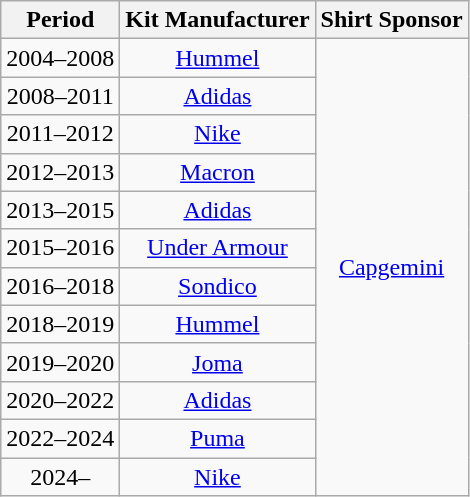<table class="wikitable" style="text-align: center">
<tr>
<th>Period</th>
<th>Kit Manufacturer</th>
<th>Shirt Sponsor</th>
</tr>
<tr>
<td>2004–2008</td>
<td><a href='#'>Hummel</a></td>
<td rowspan=12><a href='#'>Capgemini</a></td>
</tr>
<tr>
<td>2008–2011</td>
<td><a href='#'>Adidas</a></td>
</tr>
<tr>
<td>2011–2012</td>
<td><a href='#'>Nike</a></td>
</tr>
<tr>
<td>2012–2013</td>
<td><a href='#'>Macron</a></td>
</tr>
<tr>
<td>2013–2015</td>
<td><a href='#'>Adidas</a></td>
</tr>
<tr>
<td>2015–2016</td>
<td><a href='#'>Under Armour</a></td>
</tr>
<tr>
<td>2016–2018</td>
<td><a href='#'>Sondico</a></td>
</tr>
<tr>
<td>2018–2019</td>
<td><a href='#'>Hummel</a></td>
</tr>
<tr>
<td>2019–2020</td>
<td><a href='#'>Joma</a></td>
</tr>
<tr>
<td>2020–2022</td>
<td><a href='#'>Adidas</a></td>
</tr>
<tr>
<td>2022–2024</td>
<td><a href='#'>Puma</a></td>
</tr>
<tr>
<td>2024–</td>
<td><a href='#'>Nike</a></td>
</tr>
</table>
